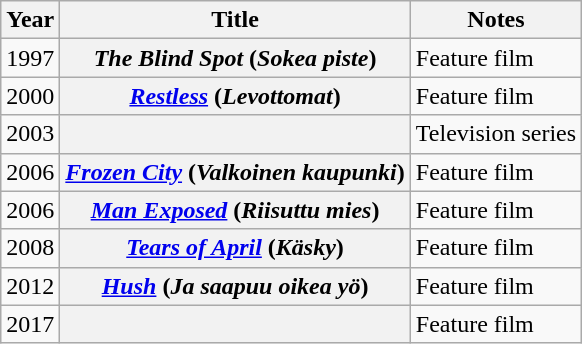<table class="wikitable plainrowheaders sortable">
<tr>
<th scope="col">Year</th>
<th scope="col">Title</th>
<th scope="col">Notes</th>
</tr>
<tr>
<td>1997</td>
<th scope="row"><em>The Blind Spot</em> (<em>Sokea piste</em>)</th>
<td>Feature film</td>
</tr>
<tr>
<td>2000</td>
<th scope="row"><em><a href='#'>Restless</a></em> (<em>Levottomat</em>)</th>
<td>Feature film</td>
</tr>
<tr>
<td>2003</td>
<th scope="row"><em></em></th>
<td>Television series</td>
</tr>
<tr>
<td>2006</td>
<th scope="row"><em><a href='#'>Frozen City</a></em> (<em>Valkoinen kaupunki</em>)</th>
<td>Feature film</td>
</tr>
<tr>
<td>2006</td>
<th scope="row"><em><a href='#'>Man Exposed</a></em> (<em>Riisuttu mies</em>)</th>
<td>Feature film</td>
</tr>
<tr>
<td>2008</td>
<th scope="row"><em><a href='#'>Tears of April</a></em> (<em>Käsky</em>)</th>
<td>Feature film</td>
</tr>
<tr>
<td>2012</td>
<th scope="row"><em><a href='#'>Hush</a></em> (<em>Ja saapuu oikea yö</em>)</th>
<td>Feature film</td>
</tr>
<tr>
<td>2017</td>
<th scope="row"><em></em></th>
<td>Feature film</td>
</tr>
</table>
